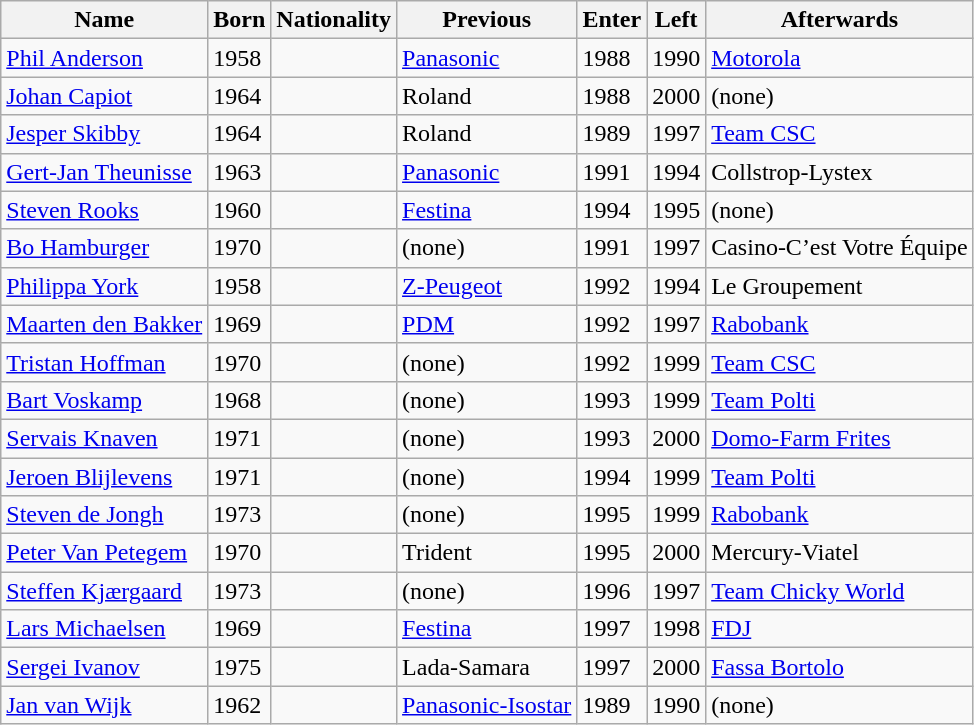<table class="wikitable sortable">
<tr>
<th>Name</th>
<th>Born</th>
<th>Nationality</th>
<th>Previous</th>
<th>Enter</th>
<th>Left</th>
<th>Afterwards</th>
</tr>
<tr>
<td><a href='#'>Phil Anderson</a></td>
<td>1958</td>
<td></td>
<td><a href='#'>Panasonic</a></td>
<td>1988</td>
<td>1990</td>
<td><a href='#'>Motorola</a></td>
</tr>
<tr>
<td><a href='#'>Johan Capiot</a></td>
<td>1964</td>
<td></td>
<td>Roland</td>
<td>1988</td>
<td>2000</td>
<td>(none)</td>
</tr>
<tr>
<td><a href='#'>Jesper Skibby</a></td>
<td>1964</td>
<td></td>
<td>Roland</td>
<td>1989</td>
<td>1997</td>
<td><a href='#'>Team CSC</a></td>
</tr>
<tr>
<td><a href='#'>Gert-Jan Theunisse</a></td>
<td>1963</td>
<td></td>
<td><a href='#'>Panasonic</a></td>
<td>1991</td>
<td>1994</td>
<td>Collstrop-Lystex</td>
</tr>
<tr>
<td><a href='#'>Steven Rooks</a></td>
<td>1960</td>
<td></td>
<td><a href='#'>Festina</a></td>
<td>1994</td>
<td>1995</td>
<td>(none)</td>
</tr>
<tr>
<td><a href='#'>Bo Hamburger</a></td>
<td>1970</td>
<td></td>
<td>(none)</td>
<td>1991</td>
<td>1997</td>
<td>Casino-C’est Votre Équipe</td>
</tr>
<tr>
<td><a href='#'>Philippa York</a></td>
<td>1958</td>
<td></td>
<td><a href='#'>Z-Peugeot</a></td>
<td>1992</td>
<td>1994</td>
<td>Le Groupement</td>
</tr>
<tr>
<td><a href='#'>Maarten den Bakker</a></td>
<td>1969</td>
<td></td>
<td><a href='#'>PDM</a></td>
<td>1992</td>
<td>1997</td>
<td><a href='#'>Rabobank</a></td>
</tr>
<tr>
<td><a href='#'>Tristan Hoffman</a></td>
<td>1970</td>
<td></td>
<td>(none)</td>
<td>1992</td>
<td>1999</td>
<td><a href='#'>Team CSC</a></td>
</tr>
<tr>
<td><a href='#'>Bart Voskamp</a></td>
<td>1968</td>
<td></td>
<td>(none)</td>
<td>1993</td>
<td>1999</td>
<td><a href='#'>Team Polti</a></td>
</tr>
<tr>
<td><a href='#'>Servais Knaven</a></td>
<td>1971</td>
<td></td>
<td>(none)</td>
<td>1993</td>
<td>2000</td>
<td><a href='#'>Domo-Farm Frites</a></td>
</tr>
<tr>
<td><a href='#'>Jeroen Blijlevens</a></td>
<td>1971</td>
<td></td>
<td>(none)</td>
<td>1994</td>
<td>1999</td>
<td><a href='#'>Team Polti</a></td>
</tr>
<tr>
<td><a href='#'>Steven de Jongh</a></td>
<td>1973</td>
<td></td>
<td>(none)</td>
<td>1995</td>
<td>1999</td>
<td><a href='#'>Rabobank</a></td>
</tr>
<tr>
<td><a href='#'>Peter Van Petegem</a></td>
<td>1970</td>
<td></td>
<td>Trident</td>
<td>1995</td>
<td>2000</td>
<td>Mercury-Viatel</td>
</tr>
<tr>
<td><a href='#'>Steffen Kjærgaard</a></td>
<td>1973</td>
<td></td>
<td>(none)</td>
<td>1996</td>
<td>1997</td>
<td><a href='#'>Team Chicky World</a></td>
</tr>
<tr>
<td><a href='#'>Lars Michaelsen</a></td>
<td>1969</td>
<td></td>
<td><a href='#'>Festina</a></td>
<td>1997</td>
<td>1998</td>
<td><a href='#'>FDJ</a></td>
</tr>
<tr>
<td><a href='#'>Sergei Ivanov</a></td>
<td>1975</td>
<td></td>
<td>Lada-Samara</td>
<td>1997</td>
<td>2000</td>
<td><a href='#'>Fassa Bortolo</a></td>
</tr>
<tr>
<td><a href='#'>Jan van Wijk</a></td>
<td>1962</td>
<td></td>
<td><a href='#'>Panasonic-Isostar</a></td>
<td>1989</td>
<td>1990</td>
<td>(none)</td>
</tr>
</table>
